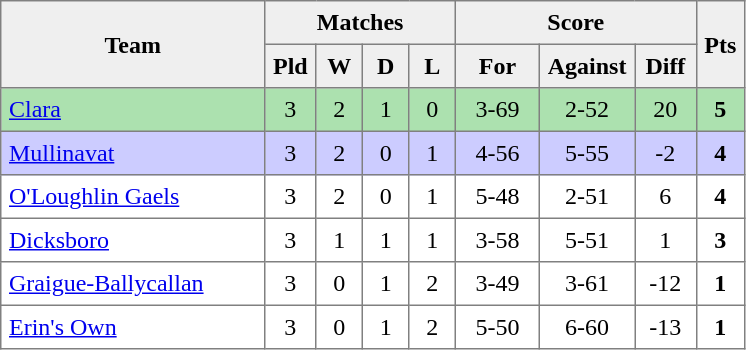<table style=border-collapse:collapse border=1 cellspacing=0 cellpadding=5>
<tr align=center bgcolor=#efefef>
<th rowspan=2 width=165>Team</th>
<th colspan=4>Matches</th>
<th colspan=3>Score</th>
<th rowspan=2width=20>Pts</th>
</tr>
<tr align=center bgcolor=#efefef>
<th width=20>Pld</th>
<th width=20>W</th>
<th width=20>D</th>
<th width=20>L</th>
<th width=45>For</th>
<th width=45>Against</th>
<th width=30>Diff</th>
</tr>
<tr align=center style="background:#ACE1AF;">
<td style="text-align:left;"><a href='#'>Clara</a></td>
<td>3</td>
<td>2</td>
<td>1</td>
<td>0</td>
<td>3-69</td>
<td>2-52</td>
<td>20</td>
<td><strong>5</strong></td>
</tr>
<tr align=center style="background:#ccccff;">
<td style="text-align:left;"><a href='#'>Mullinavat</a></td>
<td>3</td>
<td>2</td>
<td>0</td>
<td>1</td>
<td>4-56</td>
<td>5-55</td>
<td>-2</td>
<td><strong>4</strong></td>
</tr>
<tr align=center>
<td style="text-align:left;"><a href='#'>O'Loughlin Gaels</a></td>
<td>3</td>
<td>2</td>
<td>0</td>
<td>1</td>
<td>5-48</td>
<td>2-51</td>
<td>6</td>
<td><strong>4</strong></td>
</tr>
<tr align=center>
<td style="text-align:left;"><a href='#'>Dicksboro</a></td>
<td>3</td>
<td>1</td>
<td>1</td>
<td>1</td>
<td>3-58</td>
<td>5-51</td>
<td>1</td>
<td><strong>3</strong></td>
</tr>
<tr align=center>
<td style="text-align:left;"><a href='#'>Graigue-Ballycallan</a></td>
<td>3</td>
<td>0</td>
<td>1</td>
<td>2</td>
<td>3-49</td>
<td>3-61</td>
<td>-12</td>
<td><strong>1</strong></td>
</tr>
<tr align=center>
<td style="text-align:left;"><a href='#'>Erin's Own</a></td>
<td>3</td>
<td>0</td>
<td>1</td>
<td>2</td>
<td>5-50</td>
<td>6-60</td>
<td>-13</td>
<td><strong>1</strong></td>
</tr>
</table>
